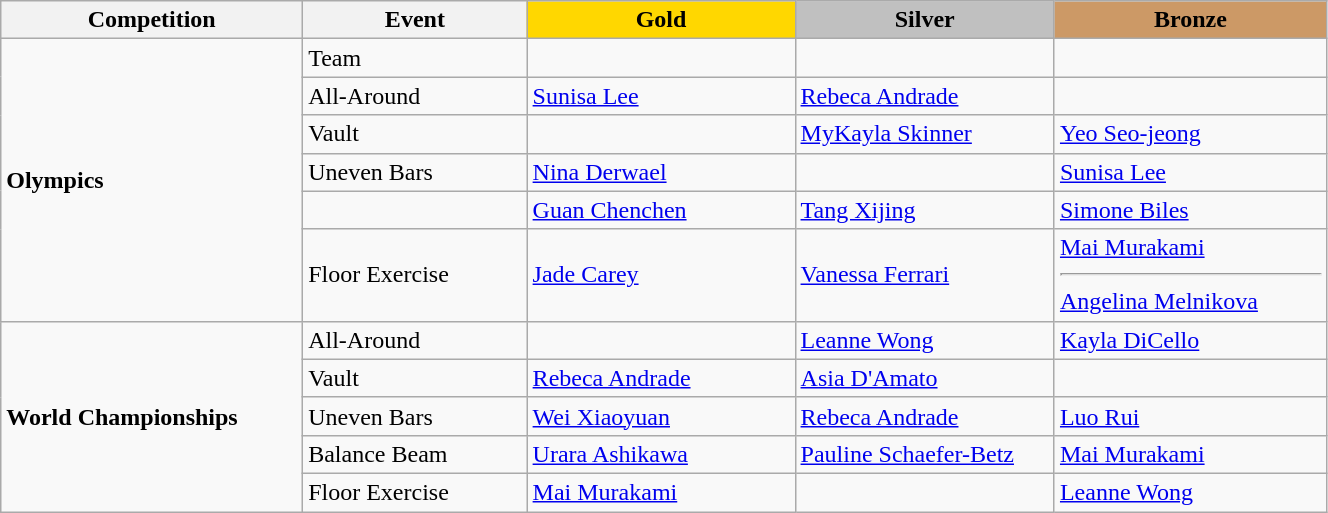<table class="wikitable" style="width:70%;">
<tr>
<th style="text-align:center; width:5%;">Competition</th>
<th style="text-align:center; width:5%;">Event</th>
<td style="text-align:center; width:6%; background:gold;"><strong>Gold</strong></td>
<td style="text-align:center; width:6%; background:silver;"><strong>Silver</strong></td>
<td style="text-align:center; width:6%; background:#c96;"><strong>Bronze</strong></td>
</tr>
<tr>
<td rowspan=6><strong>Olympics</strong></td>
<td>Team</td>
<td><br></td>
<td><br></td>
<td><br></td>
</tr>
<tr>
<td>All-Around</td>
<td> <a href='#'>Sunisa Lee</a></td>
<td> <a href='#'>Rebeca Andrade</a></td>
<td> </td>
</tr>
<tr>
<td>Vault</td>
<td> </td>
<td> <a href='#'>MyKayla Skinner</a></td>
<td> <a href='#'>Yeo Seo-jeong</a></td>
</tr>
<tr>
<td>Uneven Bars</td>
<td> <a href='#'>Nina Derwael</a></td>
<td> </td>
<td> <a href='#'>Sunisa Lee</a></td>
</tr>
<tr>
<td></td>
<td> <a href='#'>Guan Chenchen</a></td>
<td> <a href='#'>Tang Xijing</a></td>
<td> <a href='#'>Simone Biles</a></td>
</tr>
<tr>
<td>Floor Exercise</td>
<td> <a href='#'>Jade Carey</a></td>
<td> <a href='#'>Vanessa Ferrari</a></td>
<td> <a href='#'>Mai Murakami</a><hr> <a href='#'>Angelina Melnikova</a></td>
</tr>
<tr>
<td rowspan=6><strong>World Championships</strong></td>
<td>All-Around</td>
<td> </td>
<td> <a href='#'>Leanne Wong</a></td>
<td> <a href='#'>Kayla DiCello</a></td>
</tr>
<tr>
<td>Vault</td>
<td> <a href='#'>Rebeca Andrade</a></td>
<td> <a href='#'>Asia D'Amato</a></td>
<td> </td>
</tr>
<tr>
<td>Uneven Bars</td>
<td> <a href='#'>Wei Xiaoyuan</a></td>
<td> <a href='#'>Rebeca Andrade</a></td>
<td> <a href='#'>Luo Rui</a></td>
</tr>
<tr>
<td>Balance Beam</td>
<td> <a href='#'>Urara Ashikawa</a></td>
<td> <a href='#'>Pauline Schaefer-Betz</a></td>
<td> <a href='#'>Mai Murakami</a></td>
</tr>
<tr>
<td>Floor Exercise</td>
<td> <a href='#'>Mai Murakami</a></td>
<td> </td>
<td> <a href='#'>Leanne Wong</a></td>
</tr>
</table>
